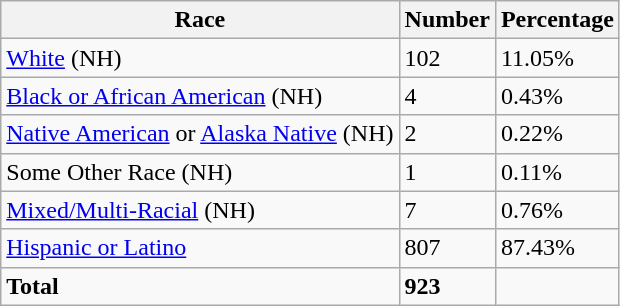<table class="wikitable">
<tr>
<th>Race</th>
<th>Number</th>
<th>Percentage</th>
</tr>
<tr>
<td><a href='#'>White</a> (NH)</td>
<td>102</td>
<td>11.05%</td>
</tr>
<tr>
<td><a href='#'>Black or African American</a> (NH)</td>
<td>4</td>
<td>0.43%</td>
</tr>
<tr>
<td><a href='#'>Native American</a> or <a href='#'>Alaska Native</a> (NH)</td>
<td>2</td>
<td>0.22%</td>
</tr>
<tr>
<td>Some Other Race (NH)</td>
<td>1</td>
<td>0.11%</td>
</tr>
<tr>
<td><a href='#'>Mixed/Multi-Racial</a> (NH)</td>
<td>7</td>
<td>0.76%</td>
</tr>
<tr>
<td><a href='#'>Hispanic or Latino</a></td>
<td>807</td>
<td>87.43%</td>
</tr>
<tr>
<td><strong>Total</strong></td>
<td><strong>923</strong></td>
<td></td>
</tr>
</table>
